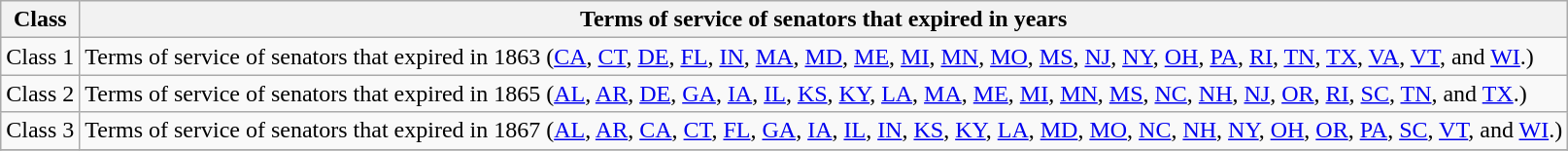<table class="wikitable sortable">
<tr valign=bottom>
<th>Class</th>
<th>Terms of service of senators that expired in years</th>
</tr>
<tr>
<td>Class 1</td>
<td>Terms of service of senators that expired in 1863 (<a href='#'>CA</a>, <a href='#'>CT</a>, <a href='#'>DE</a>, <a href='#'>FL</a>, <a href='#'>IN</a>, <a href='#'>MA</a>, <a href='#'>MD</a>, <a href='#'>ME</a>,  <a href='#'>MI</a>, <a href='#'>MN</a>, <a href='#'>MO</a>, <a href='#'>MS</a>, <a href='#'>NJ</a>, <a href='#'>NY</a>, <a href='#'>OH</a>, <a href='#'>PA</a>, <a href='#'>RI</a>, <a href='#'>TN</a>, <a href='#'>TX</a>, <a href='#'>VA</a>, <a href='#'>VT</a>, and <a href='#'>WI</a>.)</td>
</tr>
<tr>
<td>Class 2</td>
<td>Terms of service of senators that expired in 1865 (<a href='#'>AL</a>, <a href='#'>AR</a>, <a href='#'>DE</a>, <a href='#'>GA</a>, <a href='#'>IA</a>, <a href='#'>IL</a>, <a href='#'>KS</a>, <a href='#'>KY</a>, <a href='#'>LA</a>, <a href='#'>MA</a>, <a href='#'>ME</a>, <a href='#'>MI</a>, <a href='#'>MN</a>, <a href='#'>MS</a>, <a href='#'>NC</a>, <a href='#'>NH</a>, <a href='#'>NJ</a>, <a href='#'>OR</a>, <a href='#'>RI</a>, <a href='#'>SC</a>, <a href='#'>TN</a>, and <a href='#'>TX</a>.)</td>
</tr>
<tr>
<td>Class 3</td>
<td>Terms of service of senators that expired in 1867 (<a href='#'>AL</a>, <a href='#'>AR</a>, <a href='#'>CA</a>, <a href='#'>CT</a>, <a href='#'>FL</a>, <a href='#'>GA</a>, <a href='#'>IA</a>, <a href='#'>IL</a>, <a href='#'>IN</a>, <a href='#'>KS</a>, <a href='#'>KY</a>, <a href='#'>LA</a>, <a href='#'>MD</a>, <a href='#'>MO</a>, <a href='#'>NC</a>, <a href='#'>NH</a>, <a href='#'>NY</a>, <a href='#'>OH</a>, <a href='#'>OR</a>, <a href='#'>PA</a>, <a href='#'>SC</a>, <a href='#'>VT</a>, and <a href='#'>WI</a>.)</td>
</tr>
<tr>
</tr>
</table>
